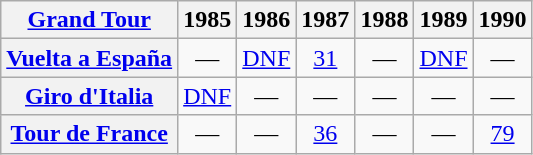<table class="wikitable plainrowheaders">
<tr>
<th scope="col"><a href='#'>Grand Tour</a></th>
<th scope="col">1985</th>
<th scope="col">1986</th>
<th scope="col">1987</th>
<th scope="col">1988</th>
<th scope="col">1989</th>
<th scope="col">1990</th>
</tr>
<tr style="text-align:center;">
<th scope="row"> <a href='#'>Vuelta a España</a></th>
<td>—</td>
<td><a href='#'>DNF</a></td>
<td><a href='#'>31</a></td>
<td>—</td>
<td><a href='#'>DNF</a></td>
<td>—</td>
</tr>
<tr style="text-align:center;">
<th scope="row"> <a href='#'>Giro d'Italia</a></th>
<td><a href='#'>DNF</a></td>
<td>—</td>
<td>—</td>
<td>—</td>
<td>—</td>
<td>—</td>
</tr>
<tr style="text-align:center;">
<th scope="row"> <a href='#'>Tour de France</a></th>
<td>—</td>
<td>—</td>
<td><a href='#'>36</a></td>
<td>—</td>
<td>—</td>
<td><a href='#'>79</a></td>
</tr>
</table>
